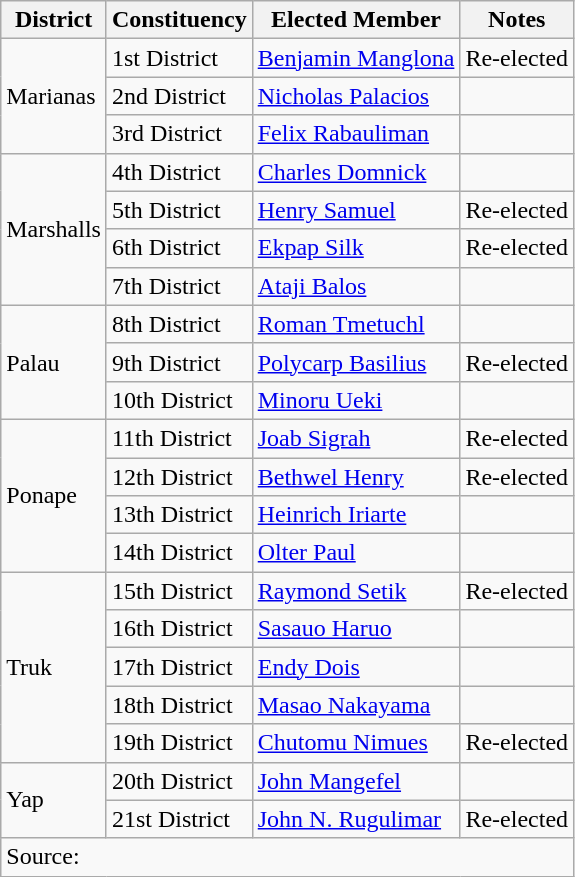<table class=wikitable>
<tr>
<th>District</th>
<th>Constituency</th>
<th>Elected Member</th>
<th>Notes</th>
</tr>
<tr>
<td rowspan=3>Marianas</td>
<td>1st District</td>
<td><a href='#'>Benjamin Manglona</a></td>
<td>Re-elected</td>
</tr>
<tr>
<td>2nd District</td>
<td><a href='#'>Nicholas Palacios</a></td>
<td></td>
</tr>
<tr>
<td>3rd District</td>
<td><a href='#'>Felix Rabauliman</a></td>
<td></td>
</tr>
<tr>
<td rowspan=4>Marshalls</td>
<td>4th District</td>
<td><a href='#'>Charles Domnick</a></td>
<td></td>
</tr>
<tr>
<td>5th District</td>
<td><a href='#'>Henry Samuel</a></td>
<td>Re-elected</td>
</tr>
<tr>
<td>6th District</td>
<td><a href='#'>Ekpap Silk</a></td>
<td>Re-elected</td>
</tr>
<tr>
<td>7th District</td>
<td><a href='#'>Ataji Balos</a></td>
<td></td>
</tr>
<tr>
<td rowspan=3>Palau</td>
<td>8th District</td>
<td><a href='#'>Roman Tmetuchl</a></td>
<td></td>
</tr>
<tr>
<td>9th District</td>
<td><a href='#'>Polycarp Basilius</a></td>
<td>Re-elected</td>
</tr>
<tr>
<td>10th District</td>
<td><a href='#'>Minoru Ueki</a></td>
<td></td>
</tr>
<tr>
<td rowspan=4>Ponape</td>
<td>11th District</td>
<td><a href='#'>Joab Sigrah</a></td>
<td>Re-elected</td>
</tr>
<tr>
<td>12th District</td>
<td><a href='#'>Bethwel Henry</a></td>
<td>Re-elected</td>
</tr>
<tr>
<td>13th District</td>
<td><a href='#'>Heinrich Iriarte</a></td>
<td></td>
</tr>
<tr>
<td>14th District</td>
<td><a href='#'>Olter Paul</a></td>
<td></td>
</tr>
<tr>
<td rowspan=5>Truk</td>
<td>15th District</td>
<td><a href='#'>Raymond Setik</a></td>
<td>Re-elected</td>
</tr>
<tr>
<td>16th District</td>
<td><a href='#'>Sasauo Haruo</a></td>
<td></td>
</tr>
<tr>
<td>17th District</td>
<td><a href='#'>Endy Dois</a></td>
<td></td>
</tr>
<tr>
<td>18th District</td>
<td><a href='#'>Masao Nakayama</a></td>
<td></td>
</tr>
<tr>
<td>19th District</td>
<td><a href='#'>Chutomu Nimues</a></td>
<td>Re-elected</td>
</tr>
<tr>
<td rowspan=2>Yap</td>
<td>20th District</td>
<td><a href='#'>John Mangefel</a></td>
<td></td>
</tr>
<tr>
<td>21st District</td>
<td><a href='#'>John N. Rugulimar</a></td>
<td>Re-elected</td>
</tr>
<tr>
<td colspan=4>Source: </td>
</tr>
</table>
